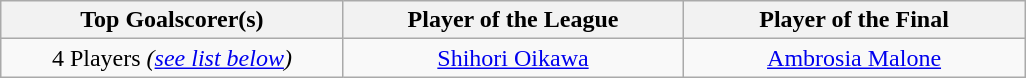<table class=wikitable style="margin:auto; text-align:center">
<tr>
<th style="width: 220px;">Top Goalscorer(s)</th>
<th style="width: 220px;">Player of the League</th>
<th style="width: 220px;">Player of the Final</th>
</tr>
<tr>
<td>4 Players <em>(<a href='#'>see list below</a>)</em></td>
<td> <a href='#'>Shihori Oikawa</a></td>
<td> <a href='#'>Ambrosia Malone</a></td>
</tr>
</table>
